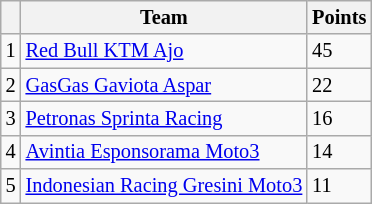<table class="wikitable" style="font-size: 85%;">
<tr>
<th></th>
<th>Team</th>
<th>Points</th>
</tr>
<tr>
<td align=center>1</td>
<td> <a href='#'>Red Bull KTM Ajo</a></td>
<td align=left>45</td>
</tr>
<tr>
<td align=center>2</td>
<td> <a href='#'>GasGas Gaviota Aspar</a></td>
<td align=left>22</td>
</tr>
<tr>
<td align=center>3</td>
<td> <a href='#'>Petronas Sprinta Racing</a></td>
<td align=left>16</td>
</tr>
<tr>
<td align=center>4</td>
<td> <a href='#'>Avintia Esponsorama Moto3</a></td>
<td align=left>14</td>
</tr>
<tr>
<td align=center>5</td>
<td> <a href='#'>Indonesian Racing Gresini Moto3</a></td>
<td align=left>11</td>
</tr>
</table>
